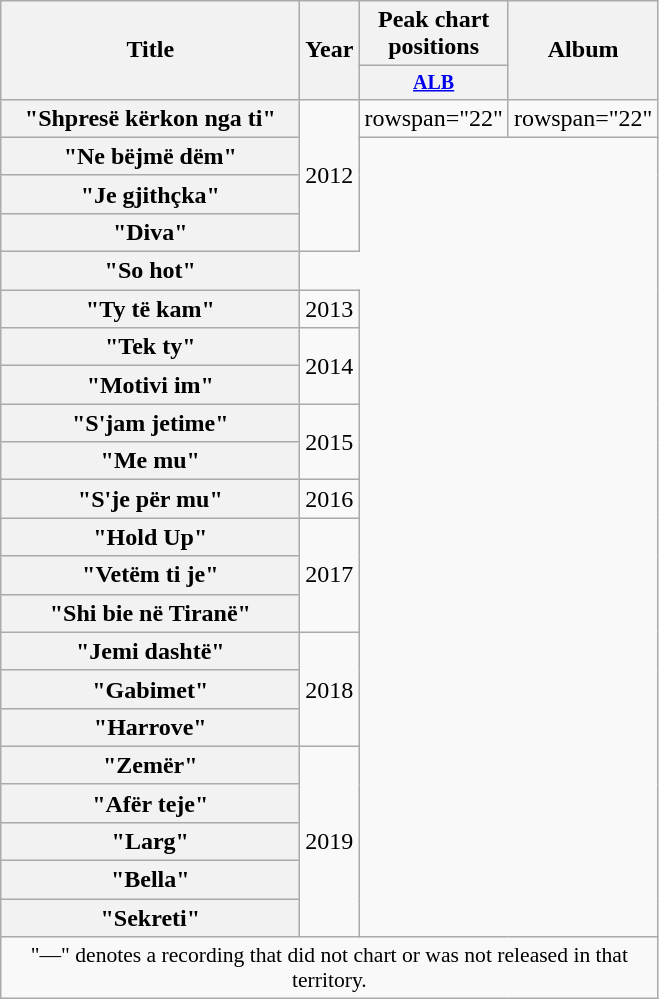<table class="wikitable plainrowheaders" style="text-align:center;">
<tr>
<th scope="col" rowspan="2" style="width:12em;">Title</th>
<th scope="col" rowspan="2" style="width:2em;">Year</th>
<th scope="col" colspan="1">Peak chart positions</th>
<th scope="col" rowspan="2" style="width:5em;">Album</th>
</tr>
<tr>
<th style="width:40px; font-size:smaller;"><a href='#'>ALB</a></th>
</tr>
<tr>
<th scope="row">"Shpresë kërkon nga ti"</th>
<td rowspan="4">2012</td>
<td>rowspan="22" </td>
<td>rowspan="22" </td>
</tr>
<tr>
<th scope="row">"Ne bëjmë dëm"<br></th>
</tr>
<tr>
<th scope="row">"Je gjithçka"<br></th>
</tr>
<tr>
<th scope="row">"Diva"<br></th>
</tr>
<tr>
<th scope="row">"So hot"<br></th>
</tr>
<tr>
<th scope="row">"Ty të kam"</th>
<td rowspan="1">2013</td>
</tr>
<tr>
<th scope="row">"Tek ty"</th>
<td rowspan="2">2014</td>
</tr>
<tr>
<th scope="row">"Motivi im"</th>
</tr>
<tr>
<th scope="row">"S'jam jetime"<br></th>
<td rowspan="2">2015</td>
</tr>
<tr>
<th scope="row">"Me mu"<br></th>
</tr>
<tr>
<th scope="row">"S'je për mu"</th>
<td rowspan="1">2016</td>
</tr>
<tr>
<th scope="row">"Hold Up"<br></th>
<td rowspan="3">2017</td>
</tr>
<tr>
<th scope="row">"Vetëm ti je"<br></th>
</tr>
<tr>
<th scope="row">"Shi bie në Tiranë"<br></th>
</tr>
<tr>
<th scope="row">"Jemi dashtë"</th>
<td rowspan="3">2018</td>
</tr>
<tr>
<th scope="row">"Gabimet"<br></th>
</tr>
<tr>
<th scope="row">"Harrove"<br></th>
</tr>
<tr>
<th scope="row">"Zemër"<br></th>
<td rowspan="5">2019</td>
</tr>
<tr>
<th scope="row">"Afër teje"<br></th>
</tr>
<tr>
<th scope="row">"Larg"<br></th>
</tr>
<tr>
<th scope="row">"Bella"<br></th>
</tr>
<tr>
<th scope="row">"Sekreti"</th>
</tr>
<tr>
<td colspan="11" style="font-size:90%">"—" denotes a recording that did not chart or was not released in that territory.</td>
</tr>
</table>
